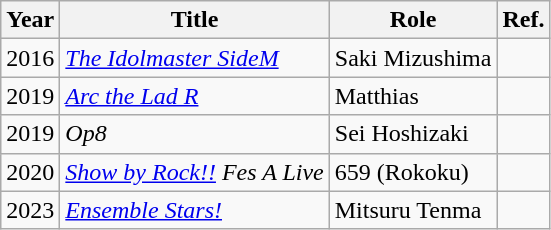<table class="wikitable sortable plainrowheaders">
<tr>
<th scope="col">Year</th>
<th scope="col">Title</th>
<th scope="col">Role</th>
<th scope="col" class="unsortable">Ref.</th>
</tr>
<tr>
<td>2016</td>
<td><em><a href='#'>The Idolmaster SideM</a></em></td>
<td>Saki Mizushima</td>
<td></td>
</tr>
<tr>
<td>2019</td>
<td><em><a href='#'>Arc the Lad R</a></em></td>
<td>Matthias</td>
<td></td>
</tr>
<tr>
<td>2019</td>
<td><em>Op8</em></td>
<td>Sei Hoshizaki</td>
<td></td>
</tr>
<tr>
<td>2020</td>
<td><em><a href='#'>Show by Rock!!</a> Fes A Live</em></td>
<td>659 (Rokoku)</td>
<td></td>
</tr>
<tr>
<td>2023</td>
<td><em><a href='#'>Ensemble Stars!</a></em></td>
<td>Mitsuru Tenma</td>
<td></td>
</tr>
</table>
